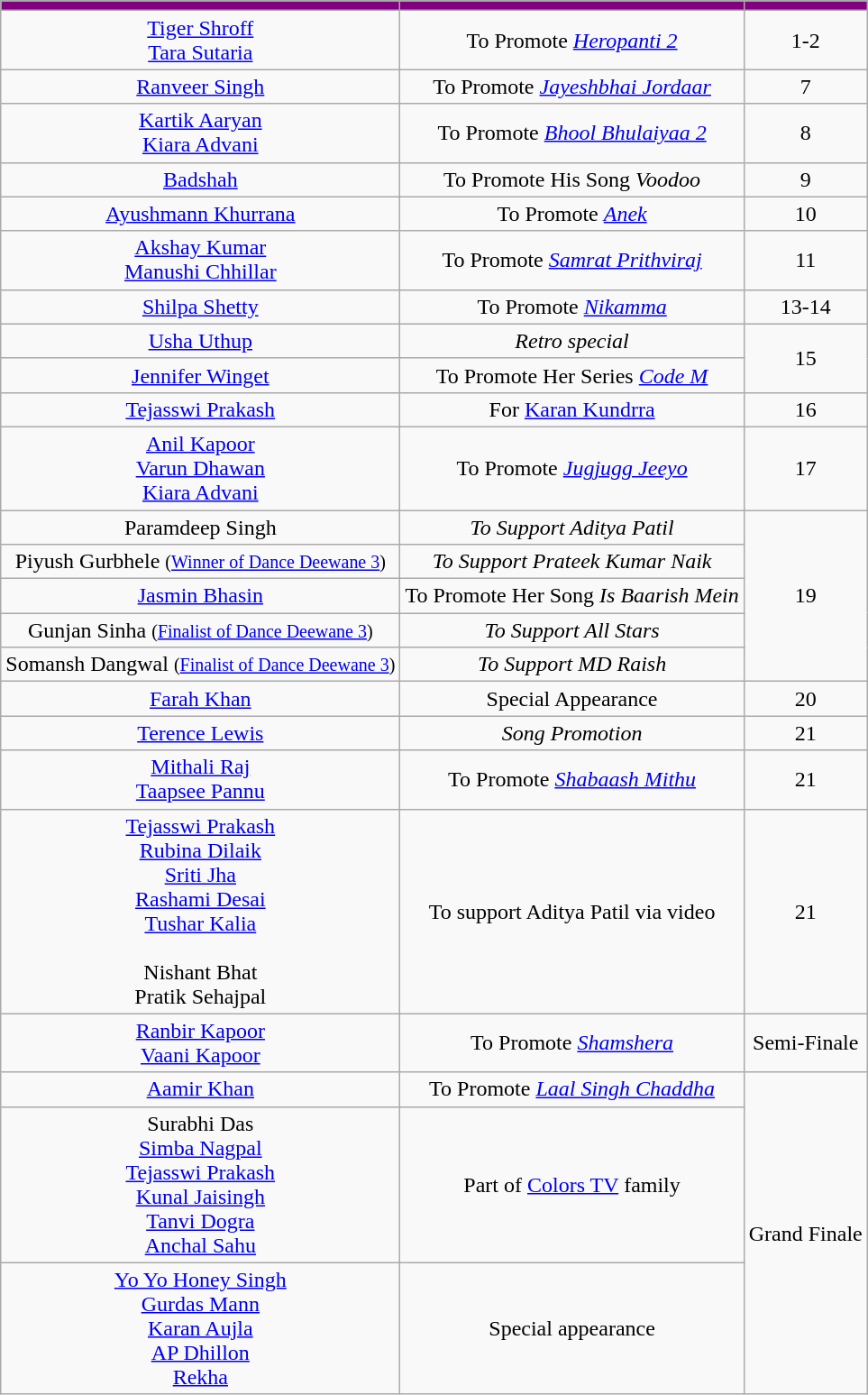<table class="wikitable sortable" style="text-align:center;">
<tr>
<th style="background:purple"></th>
<th style="background:purple"></th>
<th style="background:purple"></th>
</tr>
<tr>
<td><a href='#'>Tiger Shroff</a> <br> <a href='#'>Tara Sutaria</a></td>
<td>To Promote <em><a href='#'>Heropanti 2</a></em></td>
<td>1-2</td>
</tr>
<tr>
<td><a href='#'>Ranveer Singh</a></td>
<td>To Promote <em><a href='#'>Jayeshbhai Jordaar</a></em></td>
<td>7</td>
</tr>
<tr>
<td><a href='#'>Kartik Aaryan</a> <br> <a href='#'>Kiara Advani</a></td>
<td>To Promote <em><a href='#'>Bhool Bhulaiyaa 2</a></em></td>
<td>8</td>
</tr>
<tr>
<td><a href='#'>Badshah</a></td>
<td>To Promote His Song <em>Voodoo</em></td>
<td>9</td>
</tr>
<tr>
<td><a href='#'>Ayushmann Khurrana</a></td>
<td>To Promote <em><a href='#'>Anek</a></em></td>
<td>10</td>
</tr>
<tr>
<td><a href='#'>Akshay Kumar</a> <br> <a href='#'>Manushi Chhillar</a></td>
<td>To Promote <em><a href='#'>Samrat Prithviraj</a></em></td>
<td>11</td>
</tr>
<tr>
<td><a href='#'>Shilpa Shetty</a></td>
<td>To Promote <em><a href='#'>Nikamma</a></em></td>
<td>13-14</td>
</tr>
<tr>
<td><a href='#'>Usha Uthup</a></td>
<td><em>Retro special</em></td>
<td rowspan="2">15</td>
</tr>
<tr>
<td><a href='#'>Jennifer Winget</a></td>
<td>To Promote Her Series <em><a href='#'>Code M</a></em></td>
</tr>
<tr>
<td><a href='#'>Tejasswi Prakash</a></td>
<td>For <a href='#'>Karan Kundrra</a></td>
<td>16</td>
</tr>
<tr>
<td><a href='#'>Anil Kapoor</a> <br> <a href='#'>Varun Dhawan</a> <br> <a href='#'>Kiara Advani</a></td>
<td>To Promote <em><a href='#'>Jugjugg Jeeyo</a></em></td>
<td>17</td>
</tr>
<tr>
<td>Paramdeep Singh</td>
<td><em>To Support Aditya Patil</em></td>
<td rowspan="5">19</td>
</tr>
<tr>
<td>Piyush Gurbhele <small>(<a href='#'>Winner of Dance Deewane 3</a>)</small></td>
<td><em>To Support Prateek Kumar Naik</em></td>
</tr>
<tr>
<td><a href='#'>Jasmin Bhasin</a></td>
<td>To Promote Her Song <em>Is Baarish Mein</em></td>
</tr>
<tr>
<td>Gunjan Sinha <small>(<a href='#'>Finalist of Dance Deewane 3</a>)</small></td>
<td><em>To Support All Stars</em></td>
</tr>
<tr>
<td>Somansh Dangwal <small>(<a href='#'>Finalist of Dance Deewane 3</a>)</small></td>
<td><em>To Support MD Raish</em></td>
</tr>
<tr>
<td><a href='#'>Farah Khan</a></td>
<td>Special Appearance</td>
<td>20</td>
</tr>
<tr>
<td><a href='#'>Terence Lewis</a></td>
<td><em>Song Promotion</em></td>
<td>21</td>
</tr>
<tr>
<td><a href='#'>Mithali Raj</a> <br> <a href='#'>Taapsee Pannu</a></td>
<td>To Promote <em><a href='#'>Shabaash Mithu</a></em></td>
<td>21</td>
</tr>
<tr>
<td><a href='#'>Tejasswi Prakash</a> <br> <a href='#'>Rubina Dilaik</a><br> <a href='#'>Sriti Jha</a> <br><a href='#'>Rashami Desai</a><br> <a href='#'>Tushar Kalia</a> <br><br> Nishant Bhat <br>Pratik Sehajpal</td>
<td>To support Aditya Patil via video</td>
<td>21</td>
</tr>
<tr>
<td><a href='#'>Ranbir Kapoor</a> <br> <a href='#'>Vaani Kapoor</a></td>
<td>To Promote <em><a href='#'>Shamshera</a></em></td>
<td>Semi-Finale</td>
</tr>
<tr>
<td><a href='#'>Aamir Khan</a></td>
<td>To Promote <em><a href='#'>Laal Singh Chaddha</a></em></td>
<td rowspan="3">Grand Finale</td>
</tr>
<tr>
<td>Surabhi Das<br><a href='#'>Simba Nagpal</a> <br> <a href='#'>Tejasswi Prakash</a><br> <a href='#'>Kunal Jaisingh</a> <br><a href='#'>Tanvi Dogra</a> <br> <a href='#'>Anchal Sahu</a></td>
<td>Part of <a href='#'>Colors TV</a> family</td>
</tr>
<tr>
<td><a href='#'>Yo Yo Honey Singh</a> <br> <a href='#'>Gurdas Mann</a> <br> <a href='#'>Karan Aujla</a> <br> <a href='#'>AP Dhillon</a>  <br> <a href='#'>Rekha</a></td>
<td>Special appearance</td>
</tr>
</table>
